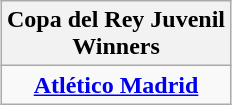<table class="wikitable" style="text-align: center; margin: 0 auto;">
<tr>
<th>Copa del Rey Juvenil<br>Winners</th>
</tr>
<tr>
<td><strong><a href='#'>Atlético Madrid</a></strong></td>
</tr>
</table>
